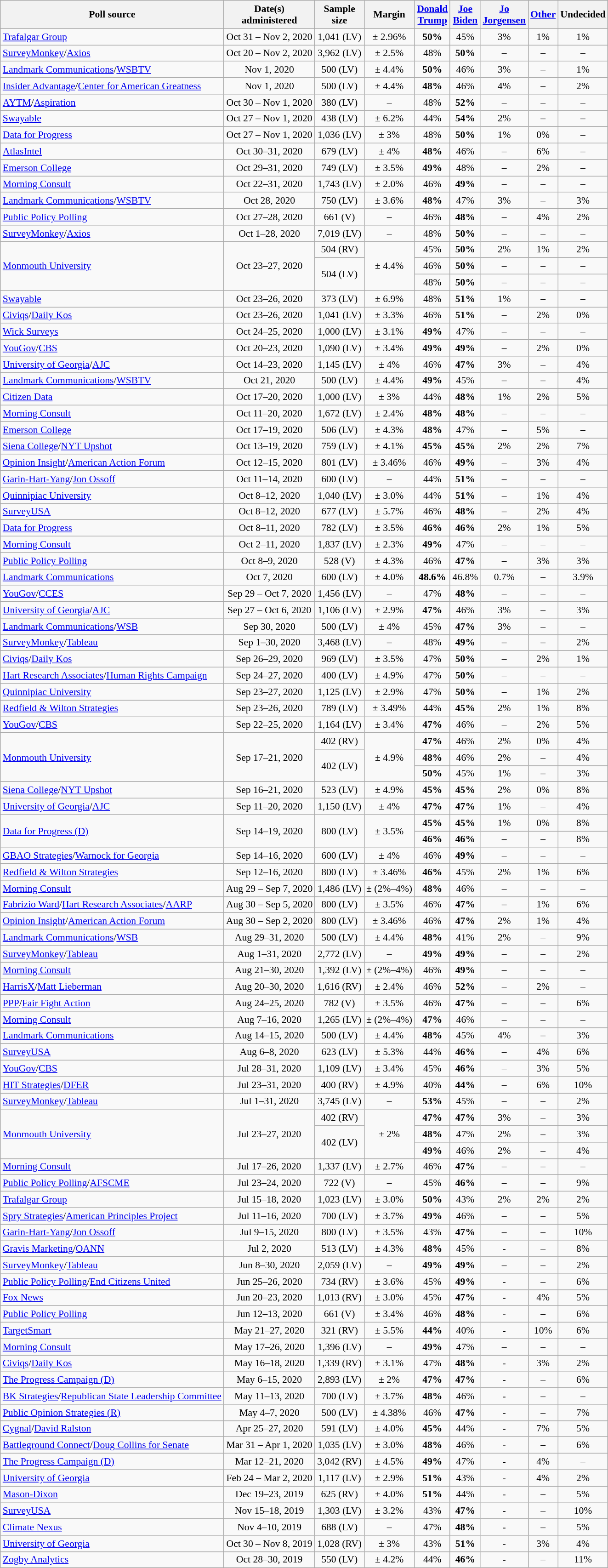<table class="wikitable sortable mw-collapsible mw-collapsed" style="text-align:center;font-size:90%;line-height:17px">
<tr>
<th>Poll source</th>
<th>Date(s)<br>administered</th>
<th>Sample<br>size</th>
<th>Margin<br></th>
<th class="unsortable"><a href='#'>Donald<br>Trump</a><br><small></small></th>
<th class="unsortable"><a href='#'>Joe<br>Biden</a><br><small></small></th>
<th class="unsortable"><a href='#'>Jo<br>Jorgensen</a><br><small></small></th>
<th class="unsortable"><a href='#'>Other</a></th>
<th class="unsortable">Undecided</th>
</tr>
<tr>
<td style="text-align:left;"><a href='#'>Trafalgar Group</a></td>
<td>Oct 31 – Nov 2, 2020</td>
<td>1,041 (LV)</td>
<td>± 2.96%</td>
<td><strong>50%</strong></td>
<td>45%</td>
<td>3%</td>
<td>1%</td>
<td>1%</td>
</tr>
<tr>
<td style="text-align:left;"><a href='#'>SurveyMonkey</a>/<a href='#'>Axios</a></td>
<td>Oct 20 – Nov 2, 2020</td>
<td>3,962 (LV)</td>
<td>± 2.5%</td>
<td>48%</td>
<td><strong>50%</strong></td>
<td>–</td>
<td>–</td>
<td>–</td>
</tr>
<tr>
<td style="text-align:left;"><a href='#'>Landmark Communications</a>/<a href='#'>WSBTV</a></td>
<td>Nov 1, 2020</td>
<td>500 (LV)</td>
<td>± 4.4%</td>
<td><strong>50%</strong></td>
<td>46%</td>
<td>3%</td>
<td>–</td>
<td>1%</td>
</tr>
<tr>
<td style="text-align:left;"><a href='#'>Insider Advantage</a>/<a href='#'>Center for American Greatness</a></td>
<td>Nov 1, 2020</td>
<td>500 (LV)</td>
<td>± 4.4%</td>
<td><strong>48%</strong></td>
<td>46%</td>
<td>4%</td>
<td>–</td>
<td>2%</td>
</tr>
<tr>
<td style="text-align:left;"><a href='#'>AYTM</a>/<a href='#'>Aspiration</a></td>
<td>Oct 30 – Nov 1, 2020</td>
<td>380 (LV)</td>
<td>–</td>
<td>48%</td>
<td><strong>52%</strong></td>
<td>–</td>
<td>–</td>
<td>–</td>
</tr>
<tr>
<td style="text-align:left;"><a href='#'>Swayable</a></td>
<td>Oct 27 – Nov 1, 2020</td>
<td>438 (LV)</td>
<td>± 6.2%</td>
<td>44%</td>
<td><strong>54%</strong></td>
<td>2%</td>
<td>–</td>
<td>–</td>
</tr>
<tr>
<td style="text-align:left;"><a href='#'>Data for Progress</a></td>
<td>Oct 27 – Nov 1, 2020</td>
<td>1,036 (LV)</td>
<td>± 3%</td>
<td>48%</td>
<td><strong>50%</strong></td>
<td>1%</td>
<td>0%</td>
<td>–</td>
</tr>
<tr>
<td style="text-align:left;"><a href='#'>AtlasIntel</a></td>
<td>Oct 30–31, 2020</td>
<td>679 (LV)</td>
<td>± 4%</td>
<td><strong>48%</strong></td>
<td>46%</td>
<td>–</td>
<td>6%</td>
<td>–</td>
</tr>
<tr>
<td style="text-align:left;"><a href='#'>Emerson College</a></td>
<td>Oct 29–31, 2020</td>
<td>749 (LV)</td>
<td>± 3.5%</td>
<td><strong>49%</strong></td>
<td>48%</td>
<td>–</td>
<td>2%</td>
<td>–</td>
</tr>
<tr>
<td style="text-align:left;"><a href='#'>Morning Consult</a></td>
<td>Oct 22–31, 2020</td>
<td>1,743 (LV)</td>
<td>± 2.0%</td>
<td>46%</td>
<td><strong>49%</strong></td>
<td>–</td>
<td>–</td>
<td>–</td>
</tr>
<tr>
<td style="text-align:left;"><a href='#'>Landmark Communications</a>/<a href='#'>WSBTV</a></td>
<td>Oct 28, 2020</td>
<td>750 (LV)</td>
<td>± 3.6%</td>
<td><strong>48%</strong></td>
<td>47%</td>
<td>3%</td>
<td>–</td>
<td>3%</td>
</tr>
<tr>
<td style="text-align:left;"><a href='#'>Public Policy Polling</a></td>
<td>Oct 27–28, 2020</td>
<td>661 (V)</td>
<td>–</td>
<td>46%</td>
<td><strong>48%</strong></td>
<td>–</td>
<td>4%</td>
<td>2%</td>
</tr>
<tr>
<td style="text-align:left;"><a href='#'>SurveyMonkey</a>/<a href='#'>Axios</a></td>
<td>Oct 1–28, 2020</td>
<td>7,019 (LV)</td>
<td>–</td>
<td>48%</td>
<td><strong>50%</strong></td>
<td>–</td>
<td>–</td>
<td>–</td>
</tr>
<tr>
<td rowspan=3 style="text-align:left;"><a href='#'>Monmouth University</a></td>
<td rowspan=3>Oct 23–27, 2020</td>
<td>504 (RV)</td>
<td rowspan=3>± 4.4%</td>
<td>45%</td>
<td><strong>50%</strong></td>
<td>2%</td>
<td>1%</td>
<td>2%</td>
</tr>
<tr>
<td rowspan=2>504 (LV)</td>
<td>46%</td>
<td><strong>50%</strong></td>
<td>–</td>
<td>–</td>
<td>–</td>
</tr>
<tr>
<td>48%</td>
<td><strong>50%</strong></td>
<td>–</td>
<td>–</td>
<td>–</td>
</tr>
<tr>
<td style="text-align:left;"><a href='#'>Swayable</a></td>
<td>Oct 23–26, 2020</td>
<td>373 (LV)</td>
<td>± 6.9%</td>
<td>48%</td>
<td><strong>51%</strong></td>
<td>1%</td>
<td>–</td>
<td>–</td>
</tr>
<tr>
<td style="text-align:left;"><a href='#'>Civiqs</a>/<a href='#'>Daily Kos</a></td>
<td>Oct 23–26, 2020</td>
<td>1,041 (LV)</td>
<td>± 3.3%</td>
<td>46%</td>
<td><strong>51%</strong></td>
<td>–</td>
<td>2%</td>
<td>0%</td>
</tr>
<tr>
<td style="text-align:left;"><a href='#'>Wick Surveys</a></td>
<td>Oct 24–25, 2020</td>
<td>1,000 (LV)</td>
<td>± 3.1%</td>
<td><strong>49%</strong></td>
<td>47%</td>
<td>–</td>
<td>–</td>
<td>–</td>
</tr>
<tr>
<td style="text-align:left;"><a href='#'>YouGov</a>/<a href='#'>CBS</a></td>
<td>Oct 20–23, 2020</td>
<td>1,090 (LV)</td>
<td>± 3.4%</td>
<td><strong>49%</strong></td>
<td><strong>49%</strong></td>
<td>–</td>
<td>2%</td>
<td>0%</td>
</tr>
<tr>
<td style="text-align:left;"><a href='#'>University of Georgia</a>/<a href='#'>AJC</a></td>
<td>Oct 14–23, 2020</td>
<td>1,145 (LV)</td>
<td>± 4%</td>
<td>46%</td>
<td><strong>47%</strong></td>
<td>3%</td>
<td>–</td>
<td>4%</td>
</tr>
<tr>
<td style="text-align:left;"><a href='#'>Landmark Communications</a>/<a href='#'>WSBTV</a></td>
<td>Oct 21, 2020</td>
<td>500 (LV)</td>
<td>± 4.4%</td>
<td><strong>49%</strong></td>
<td>45%</td>
<td>–</td>
<td>–</td>
<td>4%</td>
</tr>
<tr>
<td style="text-align:left;"><a href='#'>Citizen Data</a></td>
<td>Oct 17–20, 2020</td>
<td>1,000 (LV)</td>
<td>± 3%</td>
<td>44%</td>
<td><strong>48%</strong></td>
<td>1%</td>
<td>2%</td>
<td>5%</td>
</tr>
<tr>
<td style="text-align:left;"><a href='#'>Morning Consult</a></td>
<td>Oct 11–20, 2020</td>
<td>1,672 (LV)</td>
<td>± 2.4%</td>
<td><strong>48%</strong></td>
<td><strong>48%</strong></td>
<td>–</td>
<td>–</td>
<td>–</td>
</tr>
<tr>
<td style="text-align:left;"><a href='#'>Emerson College</a></td>
<td>Oct 17–19, 2020</td>
<td>506 (LV)</td>
<td>± 4.3%</td>
<td><strong>48%</strong></td>
<td>47%</td>
<td>–</td>
<td>5%</td>
<td>–</td>
</tr>
<tr>
<td style="text-align:left;"><a href='#'>Siena College</a>/<a href='#'>NYT Upshot</a></td>
<td>Oct 13–19, 2020</td>
<td>759 (LV)</td>
<td>± 4.1%</td>
<td><strong>45%</strong></td>
<td><strong>45%</strong></td>
<td>2%</td>
<td>2%</td>
<td>7%</td>
</tr>
<tr>
<td style="text-align:left;"><a href='#'>Opinion Insight</a>/<a href='#'>American Action Forum</a></td>
<td>Oct 12–15, 2020</td>
<td>801 (LV)</td>
<td>± 3.46%</td>
<td>46%</td>
<td><strong>49%</strong></td>
<td>–</td>
<td>3%</td>
<td>4%</td>
</tr>
<tr>
<td style="text-align:left;"><a href='#'>Garin-Hart-Yang</a>/<a href='#'>Jon Ossoff</a></td>
<td>Oct 11–14, 2020</td>
<td>600 (LV)</td>
<td>–</td>
<td>44%</td>
<td><strong>51%</strong></td>
<td>–</td>
<td>–</td>
<td>–</td>
</tr>
<tr>
<td style="text-align:left;"><a href='#'>Quinnipiac University</a></td>
<td>Oct 8–12, 2020</td>
<td>1,040 (LV)</td>
<td>± 3.0%</td>
<td>44%</td>
<td><strong>51%</strong></td>
<td>–</td>
<td>1%</td>
<td>4%</td>
</tr>
<tr>
<td style="text-align:left;"><a href='#'>SurveyUSA</a></td>
<td>Oct 8–12, 2020</td>
<td>677 (LV)</td>
<td>± 5.7%</td>
<td>46%</td>
<td><strong>48%</strong></td>
<td>–</td>
<td>2%</td>
<td>4%</td>
</tr>
<tr>
<td style="text-align:left;"><a href='#'>Data for Progress</a></td>
<td>Oct 8–11, 2020</td>
<td>782 (LV)</td>
<td>± 3.5%</td>
<td><strong>46%</strong></td>
<td><strong>46%</strong></td>
<td>2%</td>
<td>1%</td>
<td>5%</td>
</tr>
<tr>
<td style="text-align:left;"><a href='#'>Morning Consult</a></td>
<td>Oct 2–11, 2020</td>
<td>1,837 (LV)</td>
<td>± 2.3%</td>
<td><strong>49%</strong></td>
<td>47%</td>
<td>–</td>
<td>–</td>
<td>–</td>
</tr>
<tr>
<td style="text-align:left;"><a href='#'>Public Policy Polling</a></td>
<td>Oct 8–9, 2020</td>
<td>528 (V)</td>
<td>± 4.3%</td>
<td>46%</td>
<td><strong>47%</strong></td>
<td>–</td>
<td>3%</td>
<td>3%</td>
</tr>
<tr>
<td style="text-align:left;"><a href='#'>Landmark Communications</a></td>
<td>Oct 7, 2020</td>
<td>600 (LV)</td>
<td>± 4.0%</td>
<td><strong>48.6%</strong></td>
<td>46.8%</td>
<td>0.7%</td>
<td>–</td>
<td>3.9%</td>
</tr>
<tr>
<td style="text-align:left;"><a href='#'>YouGov</a>/<a href='#'>CCES</a></td>
<td>Sep 29 – Oct 7, 2020</td>
<td>1,456 (LV)</td>
<td>–</td>
<td>47%</td>
<td><strong>48%</strong></td>
<td>–</td>
<td>–</td>
<td>–</td>
</tr>
<tr>
<td style="text-align:left;"><a href='#'>University of Georgia</a>/<a href='#'>AJC</a></td>
<td>Sep 27 – Oct 6, 2020</td>
<td>1,106 (LV)</td>
<td>± 2.9%</td>
<td><strong>47%</strong></td>
<td>46%</td>
<td>3%</td>
<td>–</td>
<td>3%</td>
</tr>
<tr>
<td style="text-align:left;"><a href='#'>Landmark Communications</a>/<a href='#'>WSB</a></td>
<td>Sep 30, 2020</td>
<td>500 (LV)</td>
<td>± 4%</td>
<td>45%</td>
<td><strong>47%</strong></td>
<td>3%</td>
<td>–</td>
<td>–</td>
</tr>
<tr>
<td style="text-align:left;"><a href='#'>SurveyMonkey</a>/<a href='#'>Tableau</a></td>
<td>Sep 1–30, 2020</td>
<td>3,468 (LV)</td>
<td>–</td>
<td>48%</td>
<td><strong>49%</strong></td>
<td>–</td>
<td>–</td>
<td>2%</td>
</tr>
<tr>
<td style="text-align:left;"><a href='#'>Civiqs</a>/<a href='#'>Daily Kos</a></td>
<td>Sep 26–29, 2020</td>
<td>969 (LV)</td>
<td>± 3.5%</td>
<td>47%</td>
<td><strong>50%</strong></td>
<td>–</td>
<td>2%</td>
<td>1%</td>
</tr>
<tr>
<td style="text-align:left;"><a href='#'>Hart Research Associates</a>/<a href='#'>Human Rights Campaign</a></td>
<td>Sep 24–27, 2020</td>
<td>400 (LV)</td>
<td>± 4.9%</td>
<td>47%</td>
<td><strong>50%</strong></td>
<td>–</td>
<td>–</td>
<td>–</td>
</tr>
<tr>
<td style="text-align:left;"><a href='#'>Quinnipiac University</a></td>
<td>Sep 23–27, 2020</td>
<td>1,125 (LV)</td>
<td>± 2.9%</td>
<td>47%</td>
<td><strong>50%</strong></td>
<td>–</td>
<td>1%</td>
<td>2%</td>
</tr>
<tr>
<td style="text-align:left;"><a href='#'>Redfield & Wilton Strategies</a></td>
<td>Sep 23–26, 2020</td>
<td>789 (LV)</td>
<td>± 3.49%</td>
<td>44%</td>
<td><strong>45%</strong></td>
<td>2%</td>
<td>1%</td>
<td>8%</td>
</tr>
<tr>
<td style="text-align:left;"><a href='#'>YouGov</a>/<a href='#'>CBS</a></td>
<td>Sep 22–25, 2020</td>
<td>1,164 (LV)</td>
<td>± 3.4%</td>
<td><strong>47%</strong></td>
<td>46%</td>
<td>–</td>
<td>2%</td>
<td>5%</td>
</tr>
<tr>
<td rowspan=3 style="text-align:left;"><a href='#'>Monmouth University</a></td>
<td rowspan=3>Sep 17–21, 2020</td>
<td>402 (RV)</td>
<td rowspan=3>± 4.9%</td>
<td><strong>47%</strong></td>
<td>46%</td>
<td>2%</td>
<td>0%</td>
<td>4%</td>
</tr>
<tr>
<td rowspan=2>402 (LV)</td>
<td><strong>48%</strong></td>
<td>46%</td>
<td>2%</td>
<td>–</td>
<td>4%</td>
</tr>
<tr>
<td><strong>50%</strong></td>
<td>45%</td>
<td>1%</td>
<td>–</td>
<td>3%</td>
</tr>
<tr>
<td style="text-align:left;"><a href='#'>Siena College</a>/<a href='#'>NYT Upshot</a></td>
<td>Sep 16–21, 2020</td>
<td>523 (LV)</td>
<td>± 4.9%</td>
<td><strong>45%</strong></td>
<td><strong>45%</strong></td>
<td>2%</td>
<td>0%</td>
<td>8%</td>
</tr>
<tr>
<td style="text-align:left;"><a href='#'>University of Georgia</a>/<a href='#'>AJC</a></td>
<td>Sep 11–20, 2020</td>
<td>1,150 (LV)</td>
<td>± 4%</td>
<td><strong>47%</strong></td>
<td><strong>47%</strong></td>
<td>1%</td>
<td>–</td>
<td>4%</td>
</tr>
<tr>
<td rowspan=2 style="text-align:left;"><a href='#'>Data for Progress (D)</a></td>
<td rowspan=2>Sep 14–19, 2020</td>
<td rowspan=2>800 (LV)</td>
<td rowspan=2>± 3.5%</td>
<td><strong>45%</strong></td>
<td><strong>45%</strong></td>
<td>1%</td>
<td>0%</td>
<td>8%</td>
</tr>
<tr>
<td><strong>46%</strong></td>
<td><strong>46%</strong></td>
<td>–</td>
<td>–</td>
<td>8%</td>
</tr>
<tr>
<td style="text-align:left;"><a href='#'>GBAO Strategies</a>/<a href='#'>Warnock for Georgia</a></td>
<td>Sep 14–16, 2020</td>
<td>600 (LV)</td>
<td>± 4%</td>
<td>46%</td>
<td><strong>49%</strong></td>
<td>–</td>
<td>–</td>
<td>–</td>
</tr>
<tr>
<td style="text-align:left;"><a href='#'>Redfield & Wilton Strategies</a></td>
<td>Sep 12–16, 2020</td>
<td>800 (LV)</td>
<td>± 3.46%</td>
<td><strong>46%</strong></td>
<td>45%</td>
<td>2%</td>
<td>1%</td>
<td>6%</td>
</tr>
<tr>
<td style="text-align:left;"><a href='#'>Morning Consult</a></td>
<td>Aug 29 – Sep 7, 2020</td>
<td>1,486 (LV)</td>
<td>± (2%–4%)</td>
<td><strong>48%</strong></td>
<td>46%</td>
<td>–</td>
<td>–</td>
<td>–</td>
</tr>
<tr>
<td style="text-align:left;"><a href='#'>Fabrizio Ward</a>/<a href='#'>Hart Research Associates</a>/<a href='#'>AARP</a></td>
<td>Aug 30 – Sep 5, 2020</td>
<td>800 (LV)</td>
<td>± 3.5%</td>
<td>46%</td>
<td><strong>47%</strong></td>
<td>–</td>
<td>1%</td>
<td>6%</td>
</tr>
<tr>
<td style="text-align:left;"><a href='#'>Opinion Insight</a>/<a href='#'>American Action Forum</a></td>
<td>Aug 30 – Sep 2, 2020</td>
<td>800 (LV)</td>
<td>± 3.46%</td>
<td>46%</td>
<td><strong>47%</strong></td>
<td>2%</td>
<td>1%</td>
<td>4%</td>
</tr>
<tr>
<td style="text-align:left;"><a href='#'>Landmark Communications</a>/<a href='#'>WSB</a></td>
<td>Aug 29–31, 2020</td>
<td>500 (LV)</td>
<td>± 4.4%</td>
<td><strong>48%</strong></td>
<td>41%</td>
<td>2%</td>
<td>–</td>
<td>9%</td>
</tr>
<tr>
<td style="text-align:left;"><a href='#'>SurveyMonkey</a>/<a href='#'>Tableau</a></td>
<td>Aug 1–31, 2020</td>
<td>2,772 (LV)</td>
<td>–</td>
<td><strong>49%</strong></td>
<td><strong>49%</strong></td>
<td>–</td>
<td>–</td>
<td>2%</td>
</tr>
<tr>
<td style="text-align:left;"><a href='#'>Morning Consult</a></td>
<td>Aug 21–30, 2020</td>
<td>1,392 (LV)</td>
<td>± (2%–4%)</td>
<td>46%</td>
<td><strong>49%</strong></td>
<td>–</td>
<td>–</td>
<td>–</td>
</tr>
<tr>
<td style="text-align:left;"><a href='#'>HarrisX</a>/<a href='#'>Matt Lieberman</a></td>
<td>Aug 20–30, 2020</td>
<td>1,616 (RV)</td>
<td>± 2.4%</td>
<td>46%</td>
<td><strong>52%</strong></td>
<td>–</td>
<td>2%</td>
<td>–</td>
</tr>
<tr>
<td style="text-align:left;"><a href='#'>PPP</a>/<a href='#'>Fair Fight Action</a></td>
<td>Aug 24–25, 2020</td>
<td>782 (V)</td>
<td>± 3.5%</td>
<td>46%</td>
<td><strong>47%</strong></td>
<td>–</td>
<td>–</td>
<td>6%</td>
</tr>
<tr>
<td style="text-align:left;"><a href='#'>Morning Consult</a></td>
<td>Aug 7–16, 2020</td>
<td>1,265 (LV)</td>
<td>± (2%–4%)</td>
<td><strong>47%</strong></td>
<td>46%</td>
<td>–</td>
<td>–</td>
<td>–</td>
</tr>
<tr>
<td style="text-align:left;"><a href='#'>Landmark Communications</a></td>
<td>Aug 14–15, 2020</td>
<td>500 (LV)</td>
<td>± 4.4%</td>
<td><strong>48%</strong></td>
<td>45%</td>
<td>4%</td>
<td>–</td>
<td>3%</td>
</tr>
<tr>
<td style="text-align:left;"><a href='#'>SurveyUSA</a></td>
<td>Aug 6–8, 2020</td>
<td>623 (LV)</td>
<td>± 5.3%</td>
<td>44%</td>
<td><strong>46%</strong></td>
<td>–</td>
<td>4%</td>
<td>6%</td>
</tr>
<tr>
<td style="text-align:left;"><a href='#'>YouGov</a>/<a href='#'>CBS</a></td>
<td>Jul 28–31, 2020</td>
<td>1,109 (LV)</td>
<td>± 3.4%</td>
<td>45%</td>
<td><strong>46%</strong></td>
<td>–</td>
<td>3%</td>
<td>5%</td>
</tr>
<tr>
<td style="text-align:left;"><a href='#'>HIT Strategies</a>/<a href='#'>DFER</a></td>
<td>Jul 23–31, 2020</td>
<td>400 (RV)</td>
<td>± 4.9%</td>
<td>40%</td>
<td><strong>44%</strong></td>
<td>–</td>
<td>6%</td>
<td>10%</td>
</tr>
<tr>
<td style="text-align:left;"><a href='#'>SurveyMonkey</a>/<a href='#'>Tableau</a></td>
<td>Jul 1–31, 2020</td>
<td>3,745 (LV)</td>
<td>–</td>
<td><strong>53%</strong></td>
<td>45%</td>
<td>–</td>
<td>–</td>
<td>2%</td>
</tr>
<tr>
<td rowspan=3 style="text-align:left;"><a href='#'>Monmouth University</a></td>
<td rowspan=3>Jul 23–27, 2020</td>
<td>402 (RV)</td>
<td rowspan=3>± 2%</td>
<td><strong>47%</strong></td>
<td><strong>47%</strong></td>
<td>3%</td>
<td>–</td>
<td>3%</td>
</tr>
<tr>
<td rowspan=2>402 (LV)</td>
<td><strong>48%</strong></td>
<td>47%</td>
<td>2%</td>
<td>–</td>
<td>3%</td>
</tr>
<tr>
<td><strong>49%</strong></td>
<td>46%</td>
<td>2%</td>
<td>–</td>
<td>4%</td>
</tr>
<tr>
<td style="text-align:left;"><a href='#'>Morning Consult</a></td>
<td>Jul 17–26, 2020</td>
<td>1,337 (LV)</td>
<td>± 2.7%</td>
<td>46%</td>
<td><strong>47%</strong></td>
<td>–</td>
<td>–</td>
<td>–</td>
</tr>
<tr>
<td style="text-align:left;"><a href='#'>Public Policy Polling</a>/<a href='#'>AFSCME</a></td>
<td>Jul 23–24, 2020</td>
<td>722 (V)</td>
<td>–</td>
<td>45%</td>
<td><strong>46%</strong></td>
<td>–</td>
<td>–</td>
<td>9%</td>
</tr>
<tr>
<td style="text-align:left;"><a href='#'>Trafalgar Group</a></td>
<td>Jul 15–18, 2020</td>
<td>1,023 (LV)</td>
<td>± 3.0%</td>
<td><strong>50%</strong></td>
<td>43%</td>
<td>2%</td>
<td>2%</td>
<td>2%</td>
</tr>
<tr>
<td style="text-align:left;"><a href='#'>Spry Strategies</a>/<a href='#'>American Principles Project</a></td>
<td>Jul 11–16, 2020</td>
<td>700 (LV)</td>
<td>± 3.7%</td>
<td><strong>49%</strong></td>
<td>46%</td>
<td>–</td>
<td>–</td>
<td>5%</td>
</tr>
<tr>
<td style="text-align:left;"><a href='#'>Garin-Hart-Yang</a>/<a href='#'>Jon Ossoff</a></td>
<td>Jul 9–15, 2020</td>
<td>800 (LV)</td>
<td>± 3.5%</td>
<td>43%</td>
<td><strong>47%</strong></td>
<td>–</td>
<td>–</td>
<td>10%</td>
</tr>
<tr>
<td style="text-align:left;"><a href='#'>Gravis Marketing</a>/<a href='#'>OANN</a></td>
<td>Jul 2, 2020</td>
<td>513 (LV)</td>
<td>± 4.3%</td>
<td><strong>48%</strong></td>
<td>45%</td>
<td>-</td>
<td>–</td>
<td>8%</td>
</tr>
<tr>
<td style="text-align:left;"><a href='#'>SurveyMonkey</a>/<a href='#'>Tableau</a></td>
<td>Jun 8–30, 2020</td>
<td>2,059 (LV)</td>
<td>–</td>
<td><strong>49%</strong></td>
<td><strong>49%</strong></td>
<td>–</td>
<td>–</td>
<td>2%</td>
</tr>
<tr>
<td style="text-align:left;"><a href='#'>Public Policy Polling</a>/<a href='#'>End Citizens United</a></td>
<td>Jun 25–26, 2020</td>
<td>734 (RV)</td>
<td>± 3.6%</td>
<td>45%</td>
<td><strong>49%</strong></td>
<td>-</td>
<td>–</td>
<td>6%</td>
</tr>
<tr>
<td style="text-align:left;"><a href='#'>Fox News</a></td>
<td>Jun 20–23, 2020</td>
<td>1,013 (RV)</td>
<td>± 3.0%</td>
<td>45%</td>
<td><strong>47%</strong></td>
<td>-</td>
<td>4%</td>
<td>5%</td>
</tr>
<tr>
<td style="text-align:left;"><a href='#'>Public Policy Polling</a></td>
<td>Jun 12–13, 2020</td>
<td>661 (V)</td>
<td>± 3.4%</td>
<td>46%</td>
<td><strong>48%</strong></td>
<td>-</td>
<td>–</td>
<td>6%</td>
</tr>
<tr>
<td style="text-align:left;"><a href='#'>TargetSmart</a></td>
<td>May 21–27, 2020</td>
<td>321 (RV)</td>
<td>± 5.5%</td>
<td><strong>44%</strong></td>
<td>40%</td>
<td>-</td>
<td>10%</td>
<td>6%</td>
</tr>
<tr>
<td style="text-align:left;"><a href='#'>Morning Consult</a></td>
<td>May 17–26, 2020</td>
<td>1,396 (LV)</td>
<td>–</td>
<td><strong>49%</strong></td>
<td>47%</td>
<td>–</td>
<td>–</td>
<td>–</td>
</tr>
<tr>
<td style="text-align:left;"><a href='#'>Civiqs</a>/<a href='#'>Daily Kos</a></td>
<td>May 16–18, 2020</td>
<td>1,339 (RV)</td>
<td>± 3.1%</td>
<td>47%</td>
<td><strong>48%</strong></td>
<td>-</td>
<td>3%</td>
<td>2%</td>
</tr>
<tr>
<td style="text-align:left;"><a href='#'>The Progress Campaign (D)</a></td>
<td>May 6–15, 2020</td>
<td>2,893 (LV)</td>
<td>± 2%</td>
<td><strong>47%</strong></td>
<td><strong>47%</strong></td>
<td>-</td>
<td>–</td>
<td>6%</td>
</tr>
<tr>
<td style="text-align:left;"><a href='#'>BK Strategies</a>/<a href='#'>Republican State Leadership Committee</a></td>
<td>May 11–13, 2020</td>
<td>700 (LV)</td>
<td>± 3.7%</td>
<td><strong>48%</strong></td>
<td>46%</td>
<td>-</td>
<td>–</td>
<td>–</td>
</tr>
<tr>
<td style="text-align:left;"><a href='#'>Public Opinion Strategies (R)</a></td>
<td>May 4–7, 2020</td>
<td>500 (LV)</td>
<td>± 4.38%</td>
<td>46%</td>
<td><strong>47%</strong></td>
<td>-</td>
<td>–</td>
<td>7%</td>
</tr>
<tr>
<td style="text-align:left;"><a href='#'>Cygnal</a>/<a href='#'>David Ralston</a></td>
<td>Apr 25–27, 2020</td>
<td>591 (LV)</td>
<td>± 4.0%</td>
<td><strong>45%</strong></td>
<td>44%</td>
<td>-</td>
<td>7%</td>
<td>5%</td>
</tr>
<tr>
<td style="text-align:left;"><a href='#'>Battleground Connect</a>/<a href='#'>Doug Collins for Senate</a></td>
<td>Mar 31 – Apr 1, 2020</td>
<td>1,035 (LV)</td>
<td>± 3.0%</td>
<td><strong>48%</strong></td>
<td>46%</td>
<td>-</td>
<td>–</td>
<td>6%</td>
</tr>
<tr>
<td style="text-align:left;"><a href='#'>The Progress Campaign (D)</a></td>
<td>Mar 12–21, 2020</td>
<td>3,042 (RV)</td>
<td>± 4.5%</td>
<td><strong>49%</strong></td>
<td>47%</td>
<td>-</td>
<td>4%</td>
<td>–</td>
</tr>
<tr>
<td style="text-align:left;"><a href='#'>University of Georgia</a></td>
<td>Feb 24 – Mar 2, 2020</td>
<td>1,117 (LV)</td>
<td>± 2.9%</td>
<td><strong>51%</strong></td>
<td>43%</td>
<td>-</td>
<td>4%</td>
<td>2%</td>
</tr>
<tr>
<td style="text-align:left;"><a href='#'>Mason-Dixon</a></td>
<td>Dec 19–23, 2019</td>
<td>625 (RV)</td>
<td>± 4.0%</td>
<td><strong>51%</strong></td>
<td>44%</td>
<td>-</td>
<td>–</td>
<td>5%</td>
</tr>
<tr>
<td style="text-align:left;"><a href='#'>SurveyUSA</a></td>
<td>Nov 15–18, 2019</td>
<td>1,303 (LV)</td>
<td>± 3.2%</td>
<td>43%</td>
<td><strong>47%</strong></td>
<td>-</td>
<td>–</td>
<td>10%</td>
</tr>
<tr>
<td style="text-align:left;"><a href='#'>Climate Nexus</a></td>
<td>Nov 4–10, 2019</td>
<td>688 (LV)</td>
<td>–</td>
<td>47%</td>
<td><strong>48%</strong></td>
<td>-</td>
<td>–</td>
<td>5%</td>
</tr>
<tr>
<td style="text-align:left;"><a href='#'>University of Georgia</a></td>
<td>Oct 30 – Nov 8, 2019</td>
<td>1,028 (RV)</td>
<td>± 3%</td>
<td>43%</td>
<td><strong>51%</strong></td>
<td>-</td>
<td>3%</td>
<td>4%</td>
</tr>
<tr>
<td style="text-align:left;"><a href='#'>Zogby Analytics</a></td>
<td>Oct 28–30, 2019</td>
<td>550 (LV)</td>
<td>± 4.2%</td>
<td>44%</td>
<td><strong>46%</strong></td>
<td>-</td>
<td>–</td>
<td>11%</td>
</tr>
</table>
